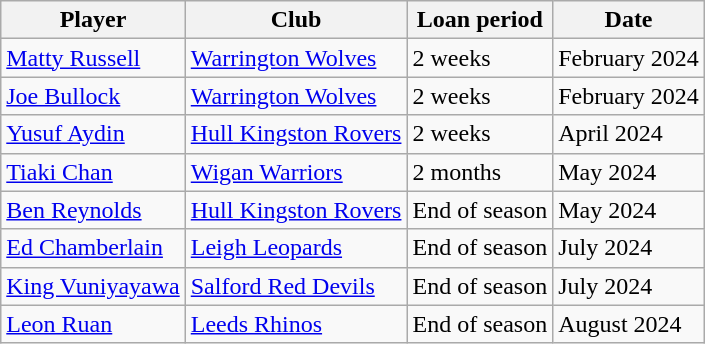<table class="wikitable">
<tr>
<th>Player</th>
<th>Club</th>
<th>Loan period</th>
<th>Date</th>
</tr>
<tr>
<td> <a href='#'>Matty Russell</a></td>
<td> <a href='#'>Warrington Wolves</a></td>
<td>2 weeks</td>
<td>February 2024</td>
</tr>
<tr>
<td> <a href='#'>Joe Bullock</a></td>
<td> <a href='#'>Warrington Wolves</a></td>
<td>2 weeks</td>
<td>February 2024</td>
</tr>
<tr>
<td> <a href='#'>Yusuf Aydin</a></td>
<td> <a href='#'>Hull Kingston Rovers</a></td>
<td>2 weeks</td>
<td>April 2024</td>
</tr>
<tr>
<td> <a href='#'>Tiaki Chan</a></td>
<td> <a href='#'>Wigan Warriors</a></td>
<td>2 months</td>
<td>May 2024</td>
</tr>
<tr>
<td> <a href='#'>Ben Reynolds</a></td>
<td> <a href='#'>Hull Kingston Rovers</a></td>
<td>End of season</td>
<td>May 2024</td>
</tr>
<tr>
<td> <a href='#'>Ed Chamberlain</a></td>
<td> <a href='#'>Leigh Leopards</a></td>
<td>End of season</td>
<td>July 2024</td>
</tr>
<tr>
<td> <a href='#'>King Vuniyayawa</a></td>
<td> <a href='#'>Salford Red Devils</a></td>
<td>End of season</td>
<td>July 2024</td>
</tr>
<tr>
<td> <a href='#'>Leon Ruan</a></td>
<td> <a href='#'>Leeds Rhinos</a></td>
<td>End of season</td>
<td>August 2024</td>
</tr>
</table>
